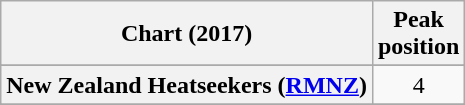<table class="wikitable plainrowheaders sortable" style="text-align:center;">
<tr>
<th scope="col">Chart (2017)</th>
<th scope="col">Peak<br>position</th>
</tr>
<tr>
</tr>
<tr>
<th scope="row">New Zealand Heatseekers (<a href='#'>RMNZ</a>)</th>
<td>4</td>
</tr>
<tr>
</tr>
<tr>
</tr>
</table>
